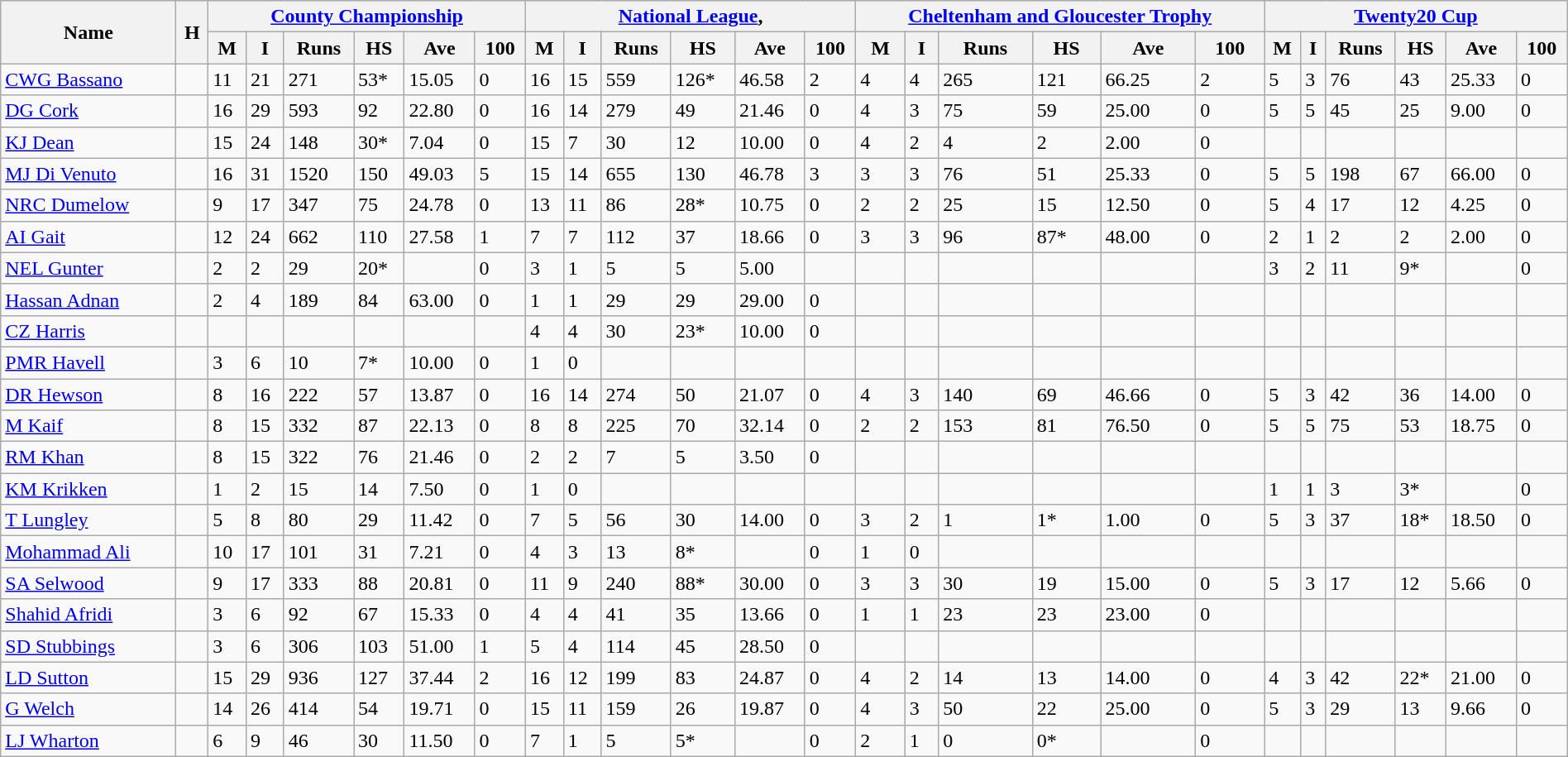<table class="wikitable " width="100%">
<tr bgcolor="#efefef">
<th rowspan=2>Name</th>
<th rowspan=2>H</th>
<th colspan=6><a href='#'>County Championship</a></th>
<th colspan=6><a href='#'>National League</a>,</th>
<th colspan=6><a href='#'>Cheltenham and Gloucester Trophy</a></th>
<th colspan=6><a href='#'>Twenty20 Cup</a></th>
</tr>
<tr>
<th>M</th>
<th>I</th>
<th>Runs</th>
<th>HS</th>
<th>Ave</th>
<th>100</th>
<th>M</th>
<th>I</th>
<th>Runs</th>
<th>HS</th>
<th>Ave</th>
<th>100</th>
<th>M</th>
<th>I</th>
<th>Runs</th>
<th>HS</th>
<th>Ave</th>
<th>100</th>
<th>M</th>
<th>I</th>
<th>Runs</th>
<th>HS</th>
<th>Ave</th>
<th>100</th>
</tr>
<tr>
<td><a href='#'>CWG Bassano</a></td>
<td></td>
<td>11</td>
<td>21</td>
<td>271</td>
<td>53*</td>
<td>15.05</td>
<td>0</td>
<td>16</td>
<td>15</td>
<td>559</td>
<td>126*</td>
<td>46.58</td>
<td>2</td>
<td>4</td>
<td>4</td>
<td>265</td>
<td>121</td>
<td>66.25</td>
<td>2</td>
<td>5</td>
<td>3</td>
<td>76</td>
<td>43</td>
<td>25.33</td>
<td>0</td>
</tr>
<tr>
<td><a href='#'>DG Cork</a></td>
<td></td>
<td>16</td>
<td>29</td>
<td>593</td>
<td>92</td>
<td>22.80</td>
<td>0</td>
<td>16</td>
<td>14</td>
<td>279</td>
<td>49</td>
<td>21.46</td>
<td>0</td>
<td>4</td>
<td>3</td>
<td>75</td>
<td>59</td>
<td>25.00</td>
<td>0</td>
<td>5</td>
<td>5</td>
<td>45</td>
<td>25</td>
<td>9.00</td>
<td>0</td>
</tr>
<tr>
<td><a href='#'>KJ Dean</a></td>
<td></td>
<td>15</td>
<td>24</td>
<td>148</td>
<td>30*</td>
<td>7.04</td>
<td>0</td>
<td>15</td>
<td>7</td>
<td>30</td>
<td>12</td>
<td>10.00</td>
<td>0</td>
<td>4</td>
<td>2</td>
<td>4</td>
<td>2</td>
<td>2.00</td>
<td>0</td>
<td></td>
<td></td>
<td></td>
<td></td>
<td></td>
<td></td>
</tr>
<tr>
<td><a href='#'>MJ Di Venuto</a></td>
<td></td>
<td>16</td>
<td>31</td>
<td>1520</td>
<td>150</td>
<td>49.03</td>
<td>5</td>
<td>15</td>
<td>14</td>
<td>655</td>
<td>130</td>
<td>46.78</td>
<td>3</td>
<td>3</td>
<td>3</td>
<td>76</td>
<td>51</td>
<td>25.33</td>
<td>0</td>
<td>5</td>
<td>5</td>
<td>198</td>
<td>67</td>
<td>66.00</td>
<td>0</td>
</tr>
<tr>
<td><a href='#'>NRC Dumelow</a></td>
<td></td>
<td>9</td>
<td>17</td>
<td>347</td>
<td>75</td>
<td>24.78</td>
<td>0</td>
<td>13</td>
<td>11</td>
<td>86</td>
<td>28*</td>
<td>10.75</td>
<td>0</td>
<td>2</td>
<td>2</td>
<td>25</td>
<td>15</td>
<td>12.50</td>
<td>0</td>
<td>5</td>
<td>4</td>
<td>17</td>
<td>12</td>
<td>4.25</td>
<td>0</td>
</tr>
<tr>
<td><a href='#'>AI Gait</a></td>
<td></td>
<td>12</td>
<td>24</td>
<td>662</td>
<td>110</td>
<td>27.58</td>
<td>1</td>
<td>7</td>
<td>7</td>
<td>112</td>
<td>37</td>
<td>18.66</td>
<td>0</td>
<td>3</td>
<td>3</td>
<td>96</td>
<td>87*</td>
<td>48.00</td>
<td>0</td>
<td>2</td>
<td>1</td>
<td>2</td>
<td>2</td>
<td>2.00</td>
<td>0</td>
</tr>
<tr>
<td><a href='#'>NEL Gunter</a></td>
<td></td>
<td>2</td>
<td>2</td>
<td>29</td>
<td>20*</td>
<td></td>
<td>0</td>
<td>3</td>
<td>1</td>
<td>5</td>
<td>5</td>
<td>5.00</td>
<td></td>
<td></td>
<td></td>
<td></td>
<td></td>
<td></td>
<td></td>
<td>3</td>
<td>2</td>
<td>11</td>
<td>9*</td>
<td></td>
<td>0</td>
</tr>
<tr>
<td><a href='#'>Hassan Adnan</a></td>
<td></td>
<td>2</td>
<td>4</td>
<td>189</td>
<td>84</td>
<td>63.00</td>
<td>0</td>
<td>1</td>
<td>1</td>
<td>29</td>
<td>29</td>
<td>29.00</td>
<td>0</td>
<td></td>
<td></td>
<td></td>
<td></td>
<td></td>
<td></td>
<td></td>
<td></td>
<td></td>
<td></td>
<td></td>
<td></td>
</tr>
<tr>
<td><a href='#'>CZ Harris</a></td>
<td></td>
<td></td>
<td></td>
<td></td>
<td></td>
<td></td>
<td></td>
<td>4</td>
<td>4</td>
<td>30</td>
<td>23*</td>
<td>10.00</td>
<td>0</td>
<td></td>
<td></td>
<td></td>
<td></td>
<td></td>
<td></td>
<td></td>
<td></td>
<td></td>
<td></td>
<td></td>
<td></td>
</tr>
<tr>
<td><a href='#'>PMR Havell</a></td>
<td></td>
<td>3</td>
<td>6</td>
<td>10</td>
<td>7*</td>
<td>10.00</td>
<td>0</td>
<td>1</td>
<td>0</td>
<td></td>
<td></td>
<td></td>
<td></td>
<td></td>
<td></td>
<td></td>
<td></td>
<td></td>
<td></td>
<td></td>
<td></td>
<td></td>
<td></td>
<td></td>
<td></td>
</tr>
<tr>
<td><a href='#'>DR Hewson</a></td>
<td></td>
<td>8</td>
<td>16</td>
<td>222</td>
<td>57</td>
<td>13.87</td>
<td>0</td>
<td>16</td>
<td>14</td>
<td>274</td>
<td>50</td>
<td>21.07</td>
<td>0</td>
<td>4</td>
<td>3</td>
<td>140</td>
<td>69</td>
<td>46.66</td>
<td>0</td>
<td>5</td>
<td>3</td>
<td>42</td>
<td>36</td>
<td>14.00</td>
<td>0</td>
</tr>
<tr>
<td><a href='#'>M Kaif</a></td>
<td></td>
<td>8</td>
<td>15</td>
<td>332</td>
<td>87</td>
<td>22.13</td>
<td>0</td>
<td>8</td>
<td>8</td>
<td>225</td>
<td>70</td>
<td>32.14</td>
<td>0</td>
<td>2</td>
<td>2</td>
<td>153</td>
<td>81</td>
<td>76.50</td>
<td>0</td>
<td>5</td>
<td>5</td>
<td>75</td>
<td>53</td>
<td>18.75</td>
<td>0</td>
</tr>
<tr>
<td><a href='#'>RM Khan</a></td>
<td></td>
<td>8</td>
<td>15</td>
<td>322</td>
<td>76</td>
<td>21.46</td>
<td>0</td>
<td>2</td>
<td>2</td>
<td>7</td>
<td>5</td>
<td>3.50</td>
<td>0</td>
<td></td>
<td></td>
<td></td>
<td></td>
<td></td>
<td></td>
<td></td>
<td></td>
<td></td>
<td></td>
<td></td>
<td></td>
</tr>
<tr>
<td><a href='#'>KM Krikken</a></td>
<td></td>
<td>1</td>
<td>2</td>
<td>15</td>
<td>14</td>
<td>7.50</td>
<td>0</td>
<td>1</td>
<td>0</td>
<td></td>
<td></td>
<td></td>
<td></td>
<td></td>
<td></td>
<td></td>
<td></td>
<td></td>
<td></td>
<td>1</td>
<td>1</td>
<td>3</td>
<td>3*</td>
<td></td>
<td>0</td>
</tr>
<tr>
<td><a href='#'>T Lungley</a></td>
<td></td>
<td>5</td>
<td>8</td>
<td>80</td>
<td>29</td>
<td>11.42</td>
<td>0</td>
<td>7</td>
<td>5</td>
<td>56</td>
<td>30</td>
<td>14.00</td>
<td>0</td>
<td>3</td>
<td>2</td>
<td>1</td>
<td>1*</td>
<td>1.00</td>
<td>0</td>
<td>5</td>
<td>3</td>
<td>37</td>
<td>18*</td>
<td>18.50</td>
<td>0</td>
</tr>
<tr>
<td><a href='#'>Mohammad Ali</a></td>
<td></td>
<td>10</td>
<td>17</td>
<td>101</td>
<td>31</td>
<td>7.21</td>
<td>0</td>
<td>4</td>
<td>3</td>
<td>13</td>
<td>8*</td>
<td></td>
<td>0</td>
<td>1</td>
<td>0</td>
<td></td>
<td></td>
<td></td>
<td></td>
<td></td>
<td></td>
<td></td>
<td></td>
<td></td>
<td></td>
</tr>
<tr>
<td><a href='#'>SA Selwood</a></td>
<td></td>
<td>9</td>
<td>17</td>
<td>333</td>
<td>88</td>
<td>20.81</td>
<td>0</td>
<td>11</td>
<td>9</td>
<td>240</td>
<td>88*</td>
<td>30.00</td>
<td>0</td>
<td>3</td>
<td>3</td>
<td>30</td>
<td>19</td>
<td>15.00</td>
<td>0</td>
<td>5</td>
<td>3</td>
<td>17</td>
<td>12</td>
<td>5.66</td>
<td>0</td>
</tr>
<tr>
<td><a href='#'>Shahid Afridi</a></td>
<td></td>
<td>3</td>
<td>6</td>
<td>92</td>
<td>67</td>
<td>15.33</td>
<td>0</td>
<td>4</td>
<td>4</td>
<td>41</td>
<td>35</td>
<td>13.66</td>
<td>0</td>
<td>1</td>
<td>1</td>
<td>23</td>
<td>23</td>
<td>23.00</td>
<td>0</td>
<td></td>
<td></td>
<td></td>
<td></td>
<td></td>
<td></td>
</tr>
<tr>
<td><a href='#'>SD Stubbings</a></td>
<td></td>
<td>3</td>
<td>6</td>
<td>306</td>
<td>103</td>
<td>51.00</td>
<td>1</td>
<td>5</td>
<td>4</td>
<td>114</td>
<td>45</td>
<td>28.50</td>
<td>0</td>
<td></td>
<td></td>
<td></td>
<td></td>
<td></td>
<td></td>
<td></td>
<td></td>
<td></td>
<td></td>
<td></td>
<td></td>
</tr>
<tr>
<td><a href='#'>LD Sutton</a></td>
<td></td>
<td>15</td>
<td>29</td>
<td>936</td>
<td>127</td>
<td>37.44</td>
<td>2</td>
<td>16</td>
<td>12</td>
<td>199</td>
<td>83</td>
<td>24.87</td>
<td>0</td>
<td>4</td>
<td>2</td>
<td>14</td>
<td>13</td>
<td>14.00</td>
<td>0</td>
<td>4</td>
<td>3</td>
<td>42</td>
<td>22*</td>
<td>21.00</td>
<td>0</td>
</tr>
<tr>
<td><a href='#'>G Welch</a></td>
<td></td>
<td>14</td>
<td>26</td>
<td>414</td>
<td>54</td>
<td>19.71</td>
<td>0</td>
<td>15</td>
<td>11</td>
<td>159</td>
<td>26</td>
<td>19.87</td>
<td>0</td>
<td>4</td>
<td>3</td>
<td>50</td>
<td>22</td>
<td>25.00</td>
<td>0</td>
<td>5</td>
<td>3</td>
<td>29</td>
<td>13</td>
<td>9.66</td>
<td>0</td>
</tr>
<tr>
<td><a href='#'>LJ Wharton</a></td>
<td></td>
<td>6</td>
<td>9</td>
<td>46</td>
<td>30</td>
<td>11.50</td>
<td>0</td>
<td>7</td>
<td>1</td>
<td>5</td>
<td>5*</td>
<td></td>
<td>0</td>
<td>2</td>
<td>1</td>
<td>0</td>
<td>0*</td>
<td></td>
<td>0</td>
<td></td>
<td></td>
<td></td>
<td></td>
<td></td>
<td><br></td>
</tr>
</table>
